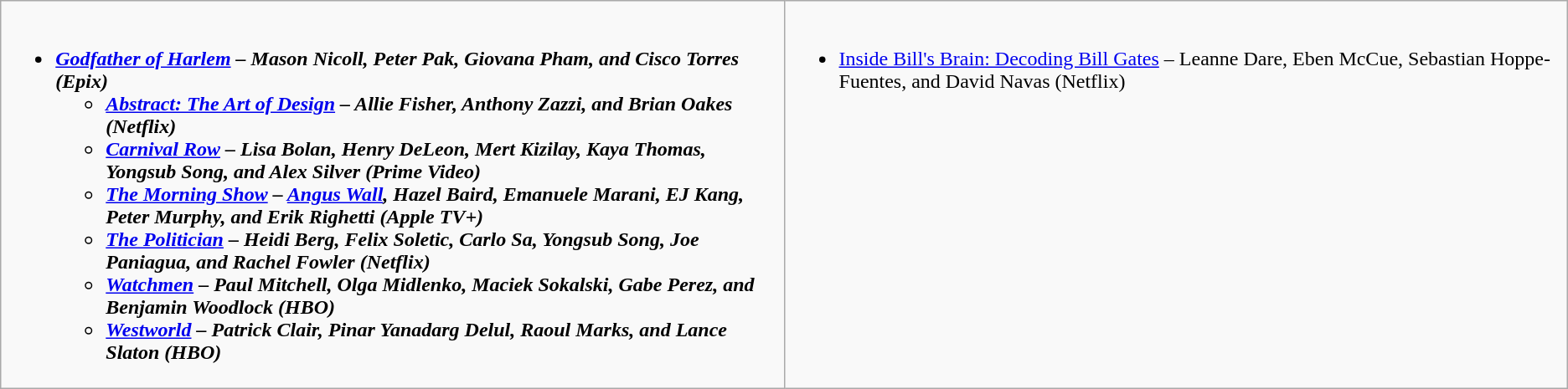<table class="wikitable">
<tr>
<td style="vertical-align:top;" width="50%"><br><ul><li><strong><em><a href='#'>Godfather of Harlem</a><em> – Mason Nicoll, Peter Pak, Giovana Pham, and Cisco Torres (Epix)<strong><ul><li></em><a href='#'>Abstract: The Art of Design</a><em> – Allie Fisher, Anthony Zazzi, and Brian Oakes (Netflix)</li><li></em><a href='#'>Carnival Row</a><em> – Lisa Bolan, Henry DeLeon, Mert Kizilay, Kaya Thomas, Yongsub Song, and Alex Silver (Prime Video)</li><li></em><a href='#'>The Morning Show</a><em> – <a href='#'>Angus Wall</a>, Hazel Baird, Emanuele Marani, EJ Kang, Peter Murphy, and Erik Righetti (Apple TV+)</li><li></em><a href='#'>The Politician</a><em> – Heidi Berg, Felix Soletic, Carlo Sa, Yongsub Song, Joe Paniagua, and Rachel Fowler (Netflix)</li><li></em><a href='#'>Watchmen</a><em> – Paul Mitchell, Olga Midlenko, Maciek Sokalski, Gabe Perez, and Benjamin Woodlock (HBO)</li><li></em><a href='#'>Westworld</a><em> – Patrick Clair, Pinar Yanadarg Delul, Raoul Marks, and Lance Slaton (HBO)</li></ul></li></ul></td>
<td style="vertical-align:top;" width="50%"><br><ul><li></em></strong><a href='#'>Inside Bill's Brain: Decoding Bill Gates</a></em> – Leanne Dare, Eben McCue, Sebastian Hoppe-Fuentes, and David Navas (Netflix)</strong></li></ul></td>
</tr>
</table>
